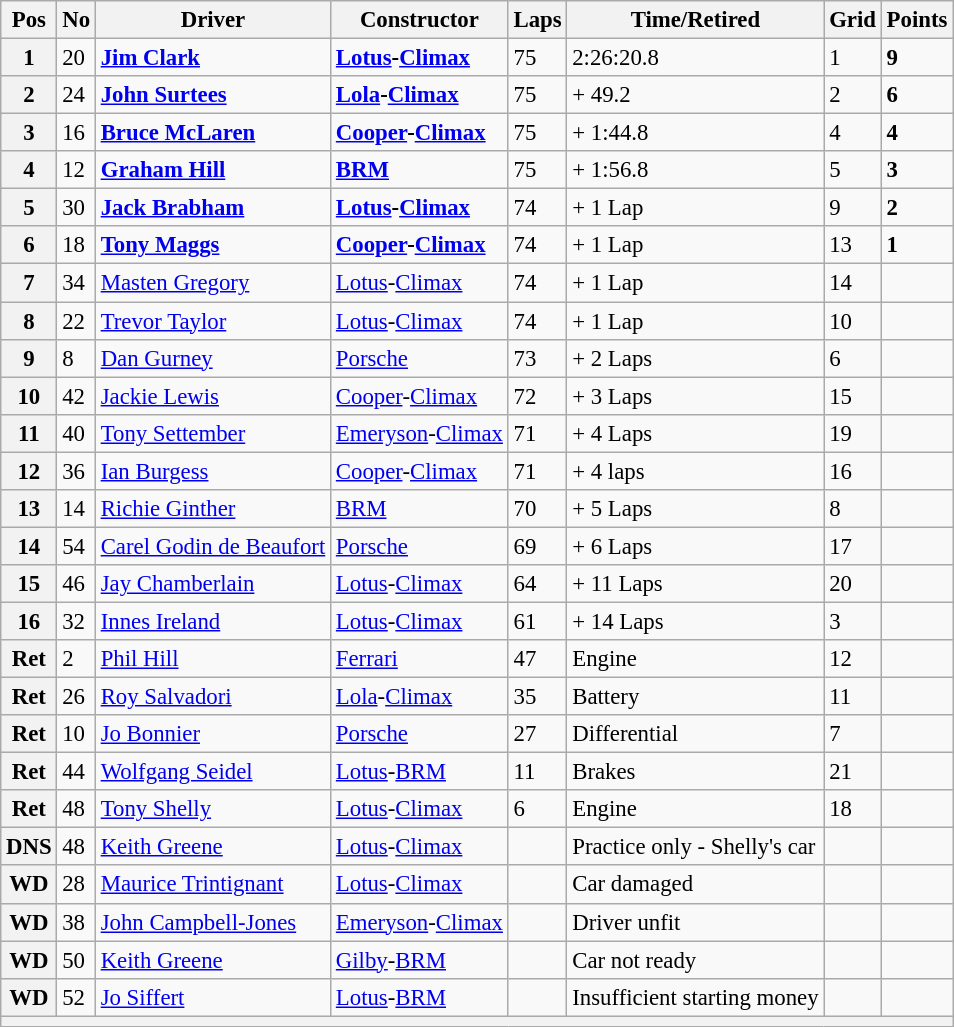<table class="wikitable" style="font-size: 95%;">
<tr>
<th>Pos</th>
<th>No</th>
<th>Driver</th>
<th>Constructor</th>
<th>Laps</th>
<th>Time/Retired</th>
<th>Grid</th>
<th>Points</th>
</tr>
<tr>
<th>1</th>
<td>20</td>
<td> <strong><a href='#'>Jim Clark</a></strong></td>
<td><strong><a href='#'>Lotus</a>-<a href='#'>Climax</a></strong></td>
<td>75</td>
<td>2:26:20.8</td>
<td>1</td>
<td><strong>9</strong></td>
</tr>
<tr>
<th>2</th>
<td>24</td>
<td> <strong><a href='#'>John Surtees</a></strong></td>
<td><strong><a href='#'>Lola</a>-<a href='#'>Climax</a></strong></td>
<td>75</td>
<td>+ 49.2</td>
<td>2</td>
<td><strong>6</strong></td>
</tr>
<tr>
<th>3</th>
<td>16</td>
<td> <strong><a href='#'>Bruce McLaren</a></strong></td>
<td><strong><a href='#'>Cooper</a>-<a href='#'>Climax</a></strong></td>
<td>75</td>
<td>+ 1:44.8</td>
<td>4</td>
<td><strong>4</strong></td>
</tr>
<tr>
<th>4</th>
<td>12</td>
<td> <strong><a href='#'>Graham Hill</a></strong></td>
<td><strong><a href='#'>BRM</a></strong></td>
<td>75</td>
<td>+ 1:56.8</td>
<td>5</td>
<td><strong>3</strong></td>
</tr>
<tr>
<th>5</th>
<td>30</td>
<td> <strong><a href='#'>Jack Brabham</a></strong></td>
<td><strong><a href='#'>Lotus</a>-<a href='#'>Climax</a></strong></td>
<td>74</td>
<td>+ 1 Lap</td>
<td>9</td>
<td><strong>2</strong></td>
</tr>
<tr>
<th>6</th>
<td>18</td>
<td> <strong><a href='#'>Tony Maggs</a></strong></td>
<td><strong><a href='#'>Cooper</a>-<a href='#'>Climax</a></strong></td>
<td>74</td>
<td>+ 1 Lap</td>
<td>13</td>
<td><strong>1</strong></td>
</tr>
<tr>
<th>7</th>
<td>34</td>
<td> <a href='#'>Masten Gregory</a></td>
<td><a href='#'>Lotus</a>-<a href='#'>Climax</a></td>
<td>74</td>
<td>+ 1 Lap</td>
<td>14</td>
<td> </td>
</tr>
<tr>
<th>8</th>
<td>22</td>
<td> <a href='#'>Trevor Taylor</a></td>
<td><a href='#'>Lotus</a>-<a href='#'>Climax</a></td>
<td>74</td>
<td>+ 1 Lap</td>
<td>10</td>
<td> </td>
</tr>
<tr>
<th>9</th>
<td>8</td>
<td> <a href='#'>Dan Gurney</a></td>
<td><a href='#'>Porsche</a></td>
<td>73</td>
<td>+ 2 Laps</td>
<td>6</td>
<td> </td>
</tr>
<tr>
<th>10</th>
<td>42</td>
<td> <a href='#'>Jackie Lewis</a></td>
<td><a href='#'>Cooper</a>-<a href='#'>Climax</a></td>
<td>72</td>
<td>+ 3 Laps</td>
<td>15</td>
<td> </td>
</tr>
<tr>
<th>11</th>
<td>40</td>
<td> <a href='#'>Tony Settember</a></td>
<td><a href='#'>Emeryson</a>-<a href='#'>Climax</a></td>
<td>71</td>
<td>+ 4 Laps</td>
<td>19</td>
<td> </td>
</tr>
<tr>
<th>12</th>
<td>36</td>
<td> <a href='#'>Ian Burgess</a></td>
<td><a href='#'>Cooper</a>-<a href='#'>Climax</a></td>
<td>71</td>
<td>+ 4 laps</td>
<td>16</td>
<td> </td>
</tr>
<tr>
<th>13</th>
<td>14</td>
<td> <a href='#'>Richie Ginther</a></td>
<td><a href='#'>BRM</a></td>
<td>70</td>
<td>+ 5 Laps</td>
<td>8</td>
<td> </td>
</tr>
<tr>
<th>14</th>
<td>54</td>
<td> <a href='#'>Carel Godin de Beaufort</a></td>
<td><a href='#'>Porsche</a></td>
<td>69</td>
<td>+ 6 Laps</td>
<td>17</td>
<td> </td>
</tr>
<tr>
<th>15</th>
<td>46</td>
<td> <a href='#'>Jay Chamberlain</a></td>
<td><a href='#'>Lotus</a>-<a href='#'>Climax</a></td>
<td>64</td>
<td>+ 11 Laps</td>
<td>20</td>
<td> </td>
</tr>
<tr>
<th>16</th>
<td>32</td>
<td> <a href='#'>Innes Ireland</a></td>
<td><a href='#'>Lotus</a>-<a href='#'>Climax</a></td>
<td>61</td>
<td>+ 14 Laps</td>
<td>3</td>
<td> </td>
</tr>
<tr>
<th>Ret</th>
<td>2</td>
<td> <a href='#'>Phil Hill</a></td>
<td><a href='#'>Ferrari</a></td>
<td>47</td>
<td>Engine</td>
<td>12</td>
<td> </td>
</tr>
<tr>
<th>Ret</th>
<td>26</td>
<td> <a href='#'>Roy Salvadori</a></td>
<td><a href='#'>Lola</a>-<a href='#'>Climax</a></td>
<td>35</td>
<td>Battery</td>
<td>11</td>
<td> </td>
</tr>
<tr>
<th>Ret</th>
<td>10</td>
<td> <a href='#'>Jo Bonnier</a></td>
<td><a href='#'>Porsche</a></td>
<td>27</td>
<td>Differential</td>
<td>7</td>
<td> </td>
</tr>
<tr>
<th>Ret</th>
<td>44</td>
<td> <a href='#'>Wolfgang Seidel</a></td>
<td><a href='#'>Lotus</a>-<a href='#'>BRM</a></td>
<td>11</td>
<td>Brakes</td>
<td>21</td>
<td> </td>
</tr>
<tr>
<th>Ret</th>
<td>48</td>
<td> <a href='#'>Tony Shelly</a></td>
<td><a href='#'>Lotus</a>-<a href='#'>Climax</a></td>
<td>6</td>
<td>Engine</td>
<td>18</td>
<td> </td>
</tr>
<tr>
<th>DNS</th>
<td>48</td>
<td> <a href='#'>Keith Greene</a></td>
<td><a href='#'>Lotus</a>-<a href='#'>Climax</a></td>
<td></td>
<td>Practice only - Shelly's car</td>
<td></td>
<td></td>
</tr>
<tr>
<th>WD</th>
<td>28</td>
<td> <a href='#'>Maurice Trintignant</a></td>
<td><a href='#'>Lotus</a>-<a href='#'>Climax</a></td>
<td></td>
<td>Car damaged</td>
<td></td>
<td></td>
</tr>
<tr>
<th>WD</th>
<td>38</td>
<td> <a href='#'>John Campbell-Jones</a></td>
<td><a href='#'>Emeryson</a>-<a href='#'>Climax</a></td>
<td></td>
<td>Driver unfit</td>
<td></td>
<td></td>
</tr>
<tr>
<th>WD</th>
<td>50</td>
<td> <a href='#'>Keith Greene</a></td>
<td><a href='#'>Gilby</a>-<a href='#'>BRM</a></td>
<td></td>
<td>Car not ready</td>
<td></td>
<td></td>
</tr>
<tr>
<th>WD</th>
<td>52</td>
<td> <a href='#'>Jo Siffert</a></td>
<td><a href='#'>Lotus</a>-<a href='#'>BRM</a></td>
<td></td>
<td>Insufficient starting money</td>
<td></td>
<td></td>
</tr>
<tr>
<th colspan="8"></th>
</tr>
</table>
